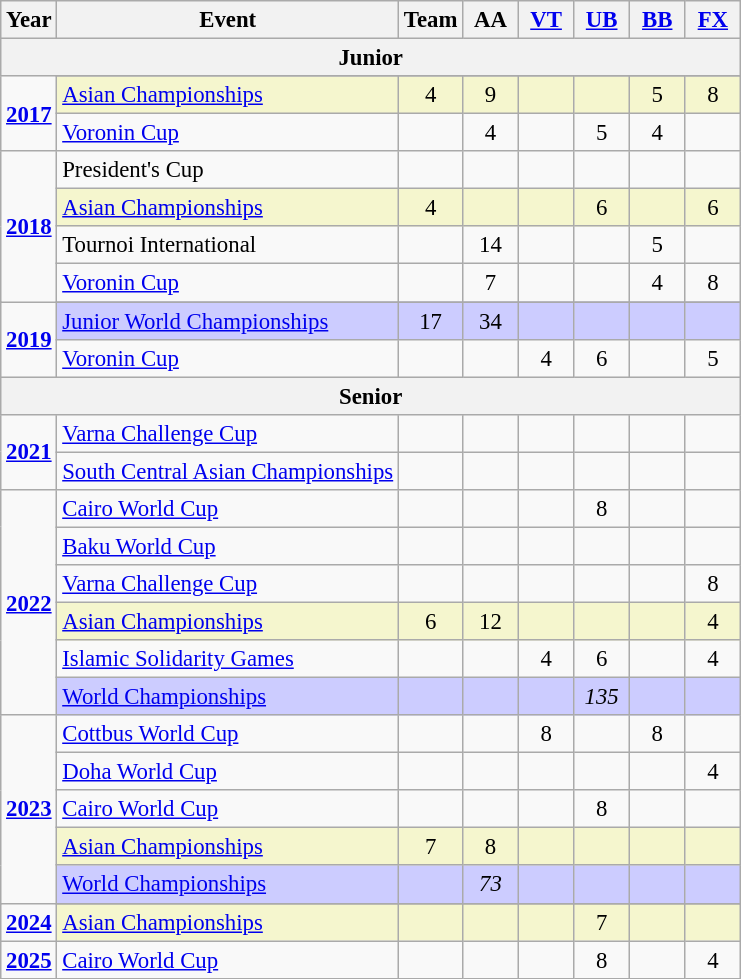<table class="wikitable" style="text-align:center; font-size:95%;">
<tr>
<th align="center">Year</th>
<th align="center">Event</th>
<th style="width:30px;">Team</th>
<th style="width:30px;">AA</th>
<th style="width:30px;"><a href='#'>VT</a></th>
<th style="width:30px;"><a href='#'>UB</a></th>
<th style="width:30px;"><a href='#'>BB</a></th>
<th style="width:30px;"><a href='#'>FX</a></th>
</tr>
<tr>
<th colspan="8"><strong>Junior</strong></th>
</tr>
<tr>
<td rowspan="3"><strong><a href='#'>2017</a></strong></td>
</tr>
<tr bgcolor=#F5F6CE>
<td align=left><a href='#'>Asian Championships</a></td>
<td>4</td>
<td>9</td>
<td></td>
<td></td>
<td>5</td>
<td>8</td>
</tr>
<tr>
<td align=left><a href='#'>Voronin Cup</a></td>
<td></td>
<td>4</td>
<td></td>
<td>5</td>
<td>4</td>
<td></td>
</tr>
<tr>
<td rowspan="4"><strong><a href='#'>2018</a></strong></td>
<td align=left>President's Cup</td>
<td></td>
<td></td>
<td></td>
<td></td>
<td></td>
<td></td>
</tr>
<tr bgcolor=#F5F6CE>
<td align=left><a href='#'>Asian Championships</a></td>
<td>4</td>
<td></td>
<td></td>
<td>6</td>
<td></td>
<td>6</td>
</tr>
<tr>
<td align=left>Tournoi International</td>
<td></td>
<td>14</td>
<td></td>
<td></td>
<td>5</td>
<td></td>
</tr>
<tr>
<td align=left><a href='#'>Voronin Cup</a></td>
<td></td>
<td>7</td>
<td></td>
<td></td>
<td>4</td>
<td>8</td>
</tr>
<tr>
<td rowspan="3"><strong><a href='#'>2019</a></strong></td>
</tr>
<tr bgcolor=#CCCCFF>
<td align=left><a href='#'>Junior World Championships</a></td>
<td>17</td>
<td>34</td>
<td></td>
<td></td>
<td></td>
<td></td>
</tr>
<tr>
<td align=left><a href='#'>Voronin Cup</a></td>
<td></td>
<td></td>
<td>4</td>
<td>6</td>
<td></td>
<td>5</td>
</tr>
<tr>
<th colspan="8"><strong>Senior</strong></th>
</tr>
<tr>
<td rowspan="2"><strong><a href='#'>2021</a></strong></td>
<td align=left><a href='#'>Varna Challenge Cup</a></td>
<td></td>
<td></td>
<td></td>
<td></td>
<td></td>
<td></td>
</tr>
<tr>
<td align=left><a href='#'>South Central Asian Championships</a></td>
<td></td>
<td></td>
<td></td>
<td></td>
<td></td>
<td></td>
</tr>
<tr>
<td rowspan="6"><strong><a href='#'>2022</a></strong></td>
<td align=left><a href='#'>Cairo World Cup</a></td>
<td></td>
<td></td>
<td></td>
<td>8</td>
<td></td>
<td></td>
</tr>
<tr>
<td align=left><a href='#'>Baku World Cup</a></td>
<td></td>
<td></td>
<td></td>
<td></td>
<td></td>
<td></td>
</tr>
<tr>
<td align=left><a href='#'>Varna Challenge Cup</a></td>
<td></td>
<td></td>
<td></td>
<td></td>
<td></td>
<td>8</td>
</tr>
<tr bgcolor=#F5F6CE>
<td align=left><a href='#'>Asian Championships</a></td>
<td>6</td>
<td>12</td>
<td></td>
<td></td>
<td></td>
<td>4</td>
</tr>
<tr>
<td align=left><a href='#'>Islamic Solidarity Games</a></td>
<td></td>
<td></td>
<td>4</td>
<td>6</td>
<td></td>
<td>4</td>
</tr>
<tr bgcolor=#CCCCFF>
<td align=left><a href='#'>World Championships</a></td>
<td></td>
<td></td>
<td></td>
<td><em>135</em></td>
<td></td>
<td></td>
</tr>
<tr>
<td rowspan="5"><strong><a href='#'>2023</a></strong></td>
<td align=left><a href='#'>Cottbus World Cup</a></td>
<td></td>
<td></td>
<td>8</td>
<td></td>
<td>8</td>
<td></td>
</tr>
<tr>
<td align=left><a href='#'>Doha World Cup</a></td>
<td></td>
<td></td>
<td></td>
<td></td>
<td></td>
<td>4</td>
</tr>
<tr>
<td align=left><a href='#'>Cairo World Cup</a></td>
<td></td>
<td></td>
<td></td>
<td>8</td>
<td></td>
<td></td>
</tr>
<tr bgcolor=#F5F6CE>
<td align=left><a href='#'>Asian Championships</a></td>
<td>7</td>
<td>8</td>
<td></td>
<td></td>
<td></td>
<td></td>
</tr>
<tr bgcolor=#CCCCFF>
<td align=left><a href='#'>World Championships</a></td>
<td></td>
<td><em>73</em></td>
<td></td>
<td></td>
<td></td>
<td></td>
</tr>
<tr>
<td rowspan="2"><strong><a href='#'>2024</a></strong></td>
</tr>
<tr bgcolor=#F5F6CE>
<td align=left><a href='#'>Asian Championships</a></td>
<td></td>
<td></td>
<td></td>
<td>7</td>
<td></td>
<td></td>
</tr>
<tr>
<td rowspan="1"><strong><a href='#'>2025</a></strong></td>
<td align=left><a href='#'>Cairo World Cup</a></td>
<td></td>
<td></td>
<td></td>
<td>8</td>
<td></td>
<td>4</td>
</tr>
</table>
